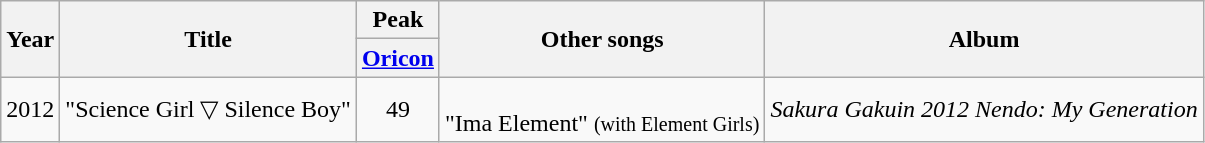<table class="wikitable" style="text-align:center;">
<tr>
<th rowspan="2">Year</th>
<th rowspan="2">Title</th>
<th>Peak</th>
<th rowspan="2">Other songs</th>
<th rowspan="2">Album</th>
</tr>
<tr>
<th><a href='#'>Oricon</a><br></th>
</tr>
<tr>
<td>2012</td>
<td align="left">"Science Girl ▽ Silence Boy"</td>
<td>49</td>
<td align="left"><br>"Ima Element" <small>(with Element Girls)</small></td>
<td><em>Sakura Gakuin 2012 Nendo: My Generation</em></td>
</tr>
</table>
